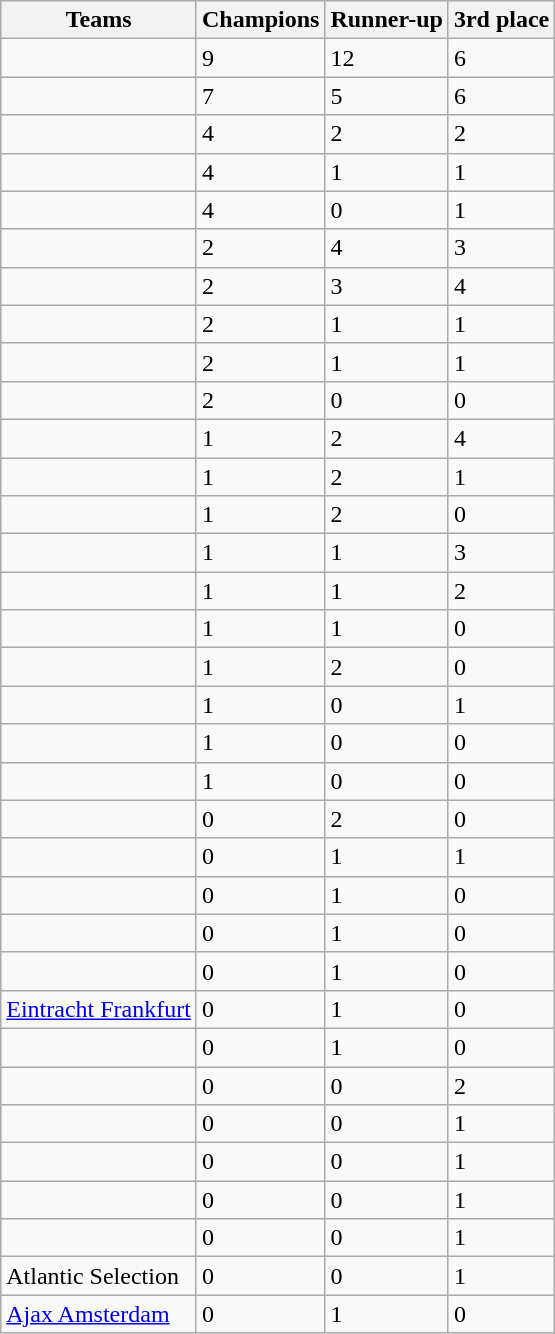<table class="wikitable sortable">
<tr>
<th>Teams</th>
<th>Champions</th>
<th>Runner-up</th>
<th>3rd place</th>
</tr>
<tr>
<td></td>
<td>9</td>
<td>12</td>
<td>6</td>
</tr>
<tr>
<td></td>
<td>7</td>
<td>5</td>
<td>6</td>
</tr>
<tr>
<td></td>
<td>4</td>
<td>2</td>
<td>2</td>
</tr>
<tr>
<td></td>
<td>4</td>
<td>1</td>
<td>1</td>
</tr>
<tr>
<td></td>
<td>4</td>
<td>0</td>
<td>1</td>
</tr>
<tr>
<td></td>
<td>2</td>
<td>4</td>
<td>3</td>
</tr>
<tr>
<td></td>
<td>2</td>
<td>3</td>
<td>4</td>
</tr>
<tr>
<td></td>
<td>2</td>
<td>1</td>
<td>1</td>
</tr>
<tr>
<td></td>
<td>2</td>
<td>1</td>
<td>1</td>
</tr>
<tr>
<td></td>
<td>2</td>
<td>0</td>
<td>0</td>
</tr>
<tr>
<td></td>
<td>1</td>
<td>2</td>
<td>4</td>
</tr>
<tr>
<td></td>
<td>1</td>
<td>2</td>
<td>1</td>
</tr>
<tr>
<td></td>
<td>1</td>
<td>2</td>
<td>0</td>
</tr>
<tr>
<td></td>
<td>1</td>
<td>1</td>
<td>3</td>
</tr>
<tr>
<td></td>
<td>1</td>
<td>1</td>
<td>2</td>
</tr>
<tr>
<td></td>
<td>1</td>
<td>1</td>
<td>0</td>
</tr>
<tr>
<td></td>
<td>1</td>
<td>2</td>
<td>0</td>
</tr>
<tr>
<td></td>
<td>1</td>
<td>0</td>
<td>1</td>
</tr>
<tr>
<td></td>
<td>1</td>
<td>0</td>
<td>0</td>
</tr>
<tr>
<td></td>
<td>1</td>
<td>0</td>
<td>0</td>
</tr>
<tr>
<td></td>
<td>0</td>
<td>2</td>
<td>0</td>
</tr>
<tr>
<td></td>
<td>0</td>
<td>1</td>
<td>1</td>
</tr>
<tr>
<td></td>
<td>0</td>
<td>1</td>
<td>0</td>
</tr>
<tr>
<td></td>
<td>0</td>
<td>1</td>
<td>0</td>
</tr>
<tr>
<td></td>
<td>0</td>
<td>1</td>
<td>0</td>
</tr>
<tr>
<td> <a href='#'>Eintracht Frankfurt</a></td>
<td>0</td>
<td>1</td>
<td>0</td>
</tr>
<tr>
<td></td>
<td>0</td>
<td>1</td>
<td>0</td>
</tr>
<tr>
<td></td>
<td>0</td>
<td>0</td>
<td>2</td>
</tr>
<tr>
<td></td>
<td>0</td>
<td>0</td>
<td>1</td>
</tr>
<tr>
<td></td>
<td>0</td>
<td>0</td>
<td>1</td>
</tr>
<tr>
<td></td>
<td>0</td>
<td>0</td>
<td>1</td>
</tr>
<tr>
<td></td>
<td>0</td>
<td>0</td>
<td>1</td>
</tr>
<tr>
<td>Atlantic Selection</td>
<td>0</td>
<td>0</td>
<td>1</td>
</tr>
<tr>
<td> <a href='#'>Ajax Amsterdam</a></td>
<td>0</td>
<td>1</td>
<td>0</td>
</tr>
</table>
